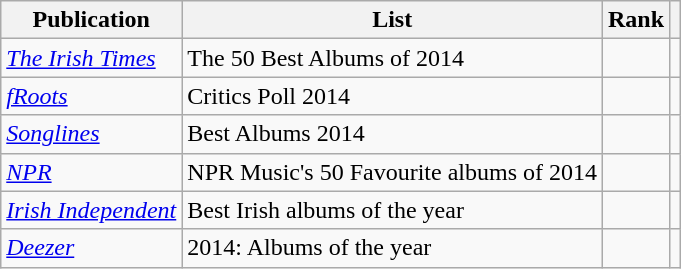<table class="sortable wikitable">
<tr>
<th>Publication</th>
<th>List</th>
<th>Rank</th>
<th class="unsortable"></th>
</tr>
<tr>
<td><em><a href='#'>The Irish Times</a></em></td>
<td>The 50 Best Albums of 2014</td>
<td></td>
<td></td>
</tr>
<tr>
<td><em><a href='#'>fRoots</a></em></td>
<td>Critics Poll 2014</td>
<td></td>
<td></td>
</tr>
<tr>
<td><em><a href='#'>Songlines</a></em></td>
<td>Best Albums 2014</td>
<td></td>
<td></td>
</tr>
<tr>
<td><em><a href='#'>NPR</a></em></td>
<td>NPR Music's 50 Favourite albums of 2014</td>
<td></td>
<td></td>
</tr>
<tr>
<td><em><a href='#'>Irish Independent</a></em></td>
<td>Best Irish albums of the year</td>
<td></td>
<td></td>
</tr>
<tr>
<td><em><a href='#'>Deezer</a></em></td>
<td>2014: Albums of the year</td>
<td></td>
<td></td>
</tr>
</table>
